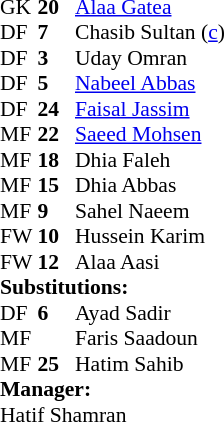<table style="font-size: 90%" cellspacing="0" cellpadding="0">
<tr>
<td colspan="4"></td>
</tr>
<tr>
<th width="25"></th>
<th width="25"></th>
</tr>
<tr>
<td>GK</td>
<td><strong>20</strong></td>
<td> <a href='#'>Alaa Gatea</a></td>
</tr>
<tr>
<td>DF</td>
<td><strong>7</strong></td>
<td> Chasib Sultan (<a href='#'>c</a>)</td>
</tr>
<tr>
<td>DF</td>
<td><strong>3</strong></td>
<td> Uday Omran</td>
<td></td>
<td></td>
</tr>
<tr>
<td>DF</td>
<td><strong>5</strong></td>
<td> <a href='#'>Nabeel Abbas</a></td>
</tr>
<tr>
<td>DF</td>
<td><strong>24</strong></td>
<td> <a href='#'>Faisal Jassim</a></td>
</tr>
<tr>
<td>MF</td>
<td><strong>22</strong></td>
<td> <a href='#'>Saeed Mohsen</a></td>
</tr>
<tr>
<td>MF</td>
<td><strong>18</strong></td>
<td> Dhia Faleh</td>
</tr>
<tr>
<td>MF</td>
<td><strong>15</strong></td>
<td> Dhia Abbas</td>
<td></td>
<td></td>
</tr>
<tr>
<td>MF</td>
<td><strong>9</strong></td>
<td> Sahel Naeem</td>
</tr>
<tr>
<td>FW</td>
<td><strong>10</strong></td>
<td> Hussein Karim</td>
<td></td>
<td></td>
</tr>
<tr>
<td>FW</td>
<td><strong>12</strong></td>
<td> Alaa Aasi</td>
<td></td>
</tr>
<tr>
<td colspan=4><strong>Substitutions:</strong></td>
</tr>
<tr>
<td>DF</td>
<td><strong>6</strong></td>
<td> Ayad Sadir</td>
<td></td>
<td></td>
</tr>
<tr>
<td>MF</td>
<td></td>
<td> Faris Saadoun</td>
<td></td>
<td></td>
</tr>
<tr>
<td>MF</td>
<td><strong>25</strong></td>
<td> Hatim Sahib</td>
<td></td>
<td></td>
</tr>
<tr>
<td colspan=4><strong>Manager:</strong></td>
</tr>
<tr>
<td colspan="4"> Hatif Shamran</td>
</tr>
</table>
